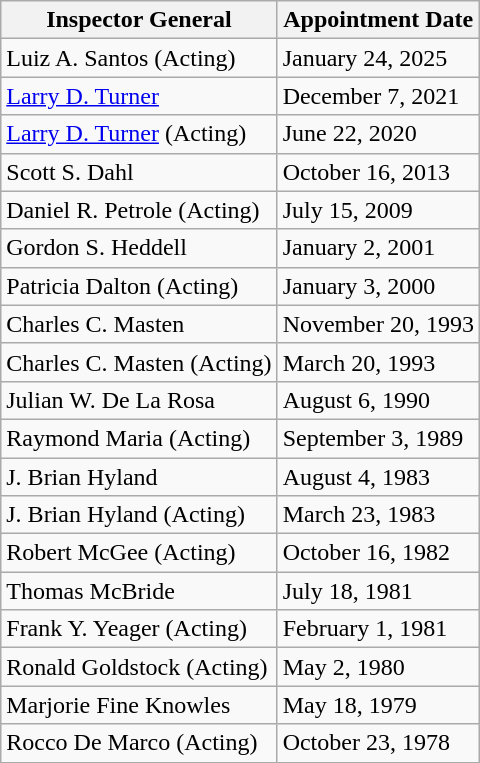<table class="wikitable">
<tr>
<th><strong>Inspector General</strong></th>
<th><strong>Appointment Date</strong></th>
</tr>
<tr>
<td>Luiz A. Santos (Acting)</td>
<td>January 24, 2025</td>
</tr>
<tr>
<td><a href='#'>Larry D. Turner</a></td>
<td>December 7, 2021</td>
</tr>
<tr>
<td><a href='#'>Larry D. Turner</a> (Acting)</td>
<td>June 22, 2020</td>
</tr>
<tr>
<td>Scott S. Dahl</td>
<td>October 16, 2013</td>
</tr>
<tr>
<td>Daniel R. Petrole (Acting)</td>
<td>July 15, 2009</td>
</tr>
<tr>
<td>Gordon S. Heddell</td>
<td>January 2, 2001</td>
</tr>
<tr>
<td>Patricia Dalton (Acting)</td>
<td>January 3, 2000</td>
</tr>
<tr>
<td>Charles C. Masten</td>
<td>November 20, 1993</td>
</tr>
<tr>
<td>Charles C. Masten (Acting)</td>
<td>March 20, 1993</td>
</tr>
<tr>
<td>Julian W. De La Rosa</td>
<td>August 6, 1990</td>
</tr>
<tr>
<td>Raymond Maria (Acting)</td>
<td>September 3, 1989</td>
</tr>
<tr>
<td>J. Brian Hyland</td>
<td>August 4, 1983</td>
</tr>
<tr>
<td>J. Brian Hyland (Acting)</td>
<td>March 23, 1983</td>
</tr>
<tr>
<td>Robert McGee (Acting)</td>
<td>October 16, 1982</td>
</tr>
<tr>
<td>Thomas McBride</td>
<td>July 18, 1981</td>
</tr>
<tr>
<td>Frank Y. Yeager (Acting)</td>
<td>February 1, 1981</td>
</tr>
<tr>
<td>Ronald Goldstock (Acting)</td>
<td>May 2, 1980</td>
</tr>
<tr>
<td>Marjorie Fine Knowles</td>
<td>May 18, 1979</td>
</tr>
<tr>
<td>Rocco De Marco (Acting)</td>
<td>October 23, 1978</td>
</tr>
</table>
